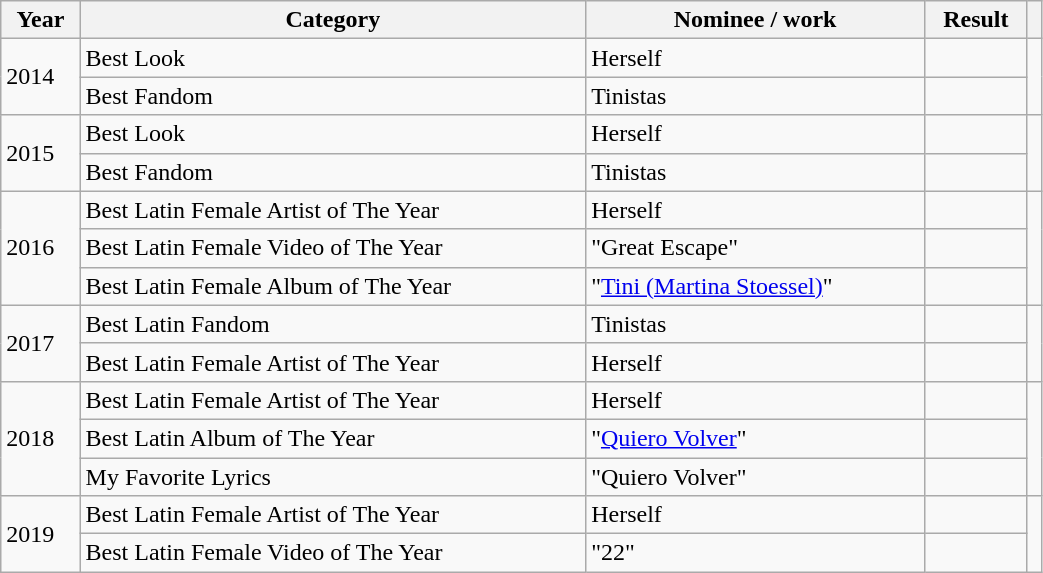<table class="wikitable" style="width:55%;">
<tr>
<th>Year</th>
<th>Category</th>
<th>Nominee / work</th>
<th>Result</th>
<th></th>
</tr>
<tr>
<td rowspan="2">2014</td>
<td>Best Look</td>
<td>Herself</td>
<td></td>
<td rowspan="2"></td>
</tr>
<tr>
<td>Best Fandom</td>
<td>Tinistas</td>
<td></td>
</tr>
<tr>
<td rowspan="2">2015</td>
<td>Best Look</td>
<td>Herself</td>
<td></td>
<td rowspan="2"></td>
</tr>
<tr>
<td>Best Fandom</td>
<td>Tinistas</td>
<td></td>
</tr>
<tr>
<td rowspan="3">2016</td>
<td>Best Latin Female Artist of The Year</td>
<td>Herself</td>
<td></td>
<td rowspan="3"></td>
</tr>
<tr>
<td>Best Latin Female Video of The Year</td>
<td>"Great Escape"</td>
<td></td>
</tr>
<tr>
<td>Best Latin Female Album of The Year</td>
<td>"<a href='#'>Tini (Martina Stoessel)</a>"</td>
<td></td>
</tr>
<tr>
<td rowspan="2">2017</td>
<td>Best Latin Fandom</td>
<td>Tinistas</td>
<td></td>
<td rowspan="2"></td>
</tr>
<tr>
<td>Best Latin Female Artist of The Year</td>
<td>Herself</td>
<td></td>
</tr>
<tr>
<td rowspan="3">2018</td>
<td>Best Latin Female Artist of The Year</td>
<td>Herself</td>
<td></td>
<td rowspan="3"></td>
</tr>
<tr>
<td>Best Latin Album of The Year</td>
<td>"<a href='#'>Quiero Volver</a>"</td>
<td></td>
</tr>
<tr>
<td>My Favorite Lyrics</td>
<td>"Quiero Volver"</td>
<td></td>
</tr>
<tr>
<td rowspan="2">2019</td>
<td>Best Latin Female Artist of The Year</td>
<td>Herself</td>
<td></td>
<td rowspan="2"></td>
</tr>
<tr>
<td>Best Latin Female Video of The Year</td>
<td>"22"</td>
<td></td>
</tr>
</table>
